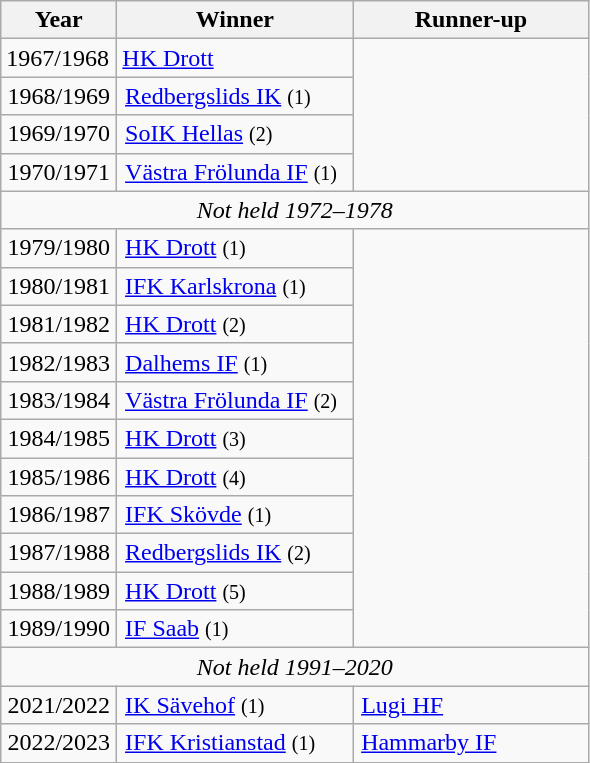<table class="wikitable" style="margin-left:1em;">
<tr>
<th style="width:70px;">Year</th>
<th style="width:150px;">Winner</th>
<th style="width:150px;">Runner-up</th>
</tr>
<tr>
<td>1967/1968</td>
<td><a href='#'>HK Drott</a></td>
</tr>
<tr>
<td style="text-align:center;">1968/1969</td>
<td style="padding-left:5px;"><a href='#'>Redbergslids IK</a> <small>(1)</small></td>
</tr>
<tr>
<td style="text-align:center;">1969/1970</td>
<td style="padding-left:5px;"><a href='#'>SoIK Hellas</a> <small>(2)</small></td>
</tr>
<tr>
<td style="text-align:center;">1970/1971</td>
<td style="padding-left:5px;"><a href='#'>Västra Frölunda IF</a> <small>(1)</small></td>
</tr>
<tr>
<td colspan="3" style="text-align:center;"><em>Not held 1972–1978</em></td>
</tr>
<tr>
<td style="text-align:center;">1979/1980</td>
<td style="padding-left:5px;"><a href='#'>HK Drott</a> <small>(1)</small></td>
</tr>
<tr>
<td style="text-align:center;">1980/1981</td>
<td style="padding-left:5px;"><a href='#'>IFK Karlskrona</a> <small>(1)</small></td>
</tr>
<tr>
<td style="text-align:center;">1981/1982</td>
<td style="padding-left:5px;"><a href='#'>HK Drott</a> <small>(2)</small></td>
</tr>
<tr>
<td style="text-align:center;">1982/1983</td>
<td style="padding-left:5px;"><a href='#'>Dalhems IF</a> <small>(1)</small></td>
</tr>
<tr>
<td style="text-align:center;">1983/1984</td>
<td style="padding-left:5px;"><a href='#'>Västra Frölunda IF</a> <small>(2)</small></td>
</tr>
<tr>
<td style="text-align:center;">1984/1985</td>
<td style="padding-left:5px;"><a href='#'>HK Drott</a> <small>(3)</small></td>
</tr>
<tr>
<td style="text-align:center;">1985/1986</td>
<td style="padding-left:5px;"><a href='#'>HK Drott</a> <small>(4)</small></td>
</tr>
<tr>
<td style="text-align:center;">1986/1987</td>
<td style="padding-left:5px;"><a href='#'>IFK Skövde</a> <small>(1)</small></td>
</tr>
<tr>
<td style="text-align:center;">1987/1988</td>
<td style="padding-left:5px;"><a href='#'>Redbergslids IK</a> <small>(2)</small></td>
</tr>
<tr>
<td style="text-align:center;">1988/1989</td>
<td style="padding-left:5px;"><a href='#'>HK Drott</a> <small>(5)</small></td>
</tr>
<tr>
<td style="text-align:center;">1989/1990</td>
<td style="padding-left:5px;"><a href='#'>IF Saab</a> <small>(1)</small></td>
</tr>
<tr>
<td colspan="3" style="text-align:center;"><em>Not held 1991–2020</em></td>
</tr>
<tr>
<td style="text-align:center;">2021/2022</td>
<td style="padding-left:5px;"><a href='#'>IK Sävehof</a> <small>(1)</small></td>
<td style="padding-left:5px;"><a href='#'>Lugi HF</a></td>
</tr>
<tr>
<td style="text-align:center;">2022/2023</td>
<td style="padding-left:5px;"><a href='#'>IFK Kristianstad</a> <small>(1)</small></td>
<td style="padding-left:5px;"><a href='#'>Hammarby IF</a></td>
</tr>
</table>
